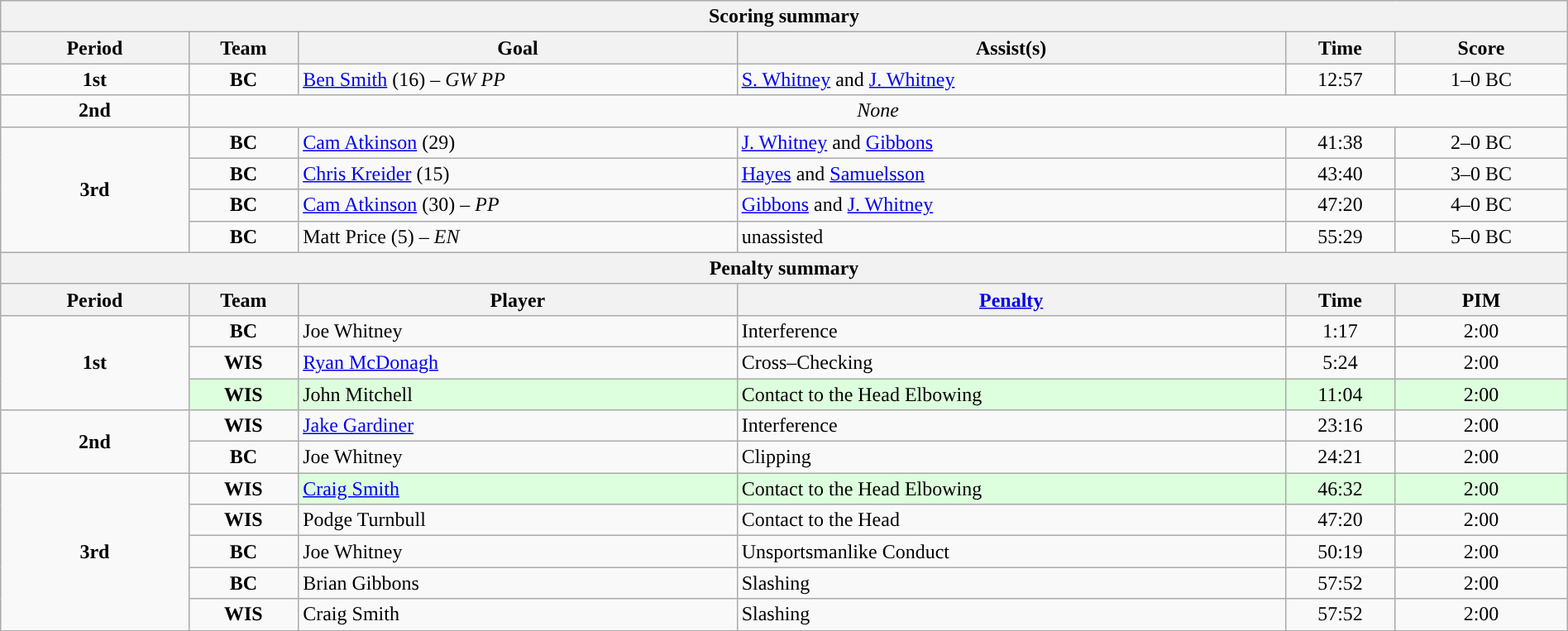<table style="width:100%;" class="wikitable">
<tr>
<th colspan=6>Scoring summary</th>
</tr>
<tr>
<th style="width:12%;">Period</th>
<th style="width:7%;">Team</th>
<th style="width:28%;">Goal</th>
<th style="width:35%;">Assist(s)</th>
<th style="width:7%;">Time</th>
<th style="width:11%;">Score</th>
</tr>
<tr>
<td style="text-align:center;" rowspan="1"><strong>1st</strong></td>
<td align=center><strong>BC</strong></td>
<td><a href='#'>Ben Smith</a> (16) – <em>GW PP</em></td>
<td><a href='#'>S. Whitney</a> and <a href='#'>J. Whitney</a></td>
<td align=center>12:57</td>
<td align=center>1–0 BC</td>
</tr>
<tr>
<td style="text-align:center;" rowspan="1"><strong>2nd</strong></td>
<td style="text-align:center;" colspan="5"><em>None</em></td>
</tr>
<tr>
<td style="text-align:center;" rowspan="4"><strong>3rd</strong></td>
<td align=center><strong>BC</strong></td>
<td><a href='#'>Cam Atkinson</a> (29)</td>
<td><a href='#'>J. Whitney</a> and <a href='#'>Gibbons</a></td>
<td align=center>41:38</td>
<td align=center>2–0 BC</td>
</tr>
<tr>
<td align=center><strong>BC</strong></td>
<td><a href='#'>Chris Kreider</a> (15)</td>
<td><a href='#'>Hayes</a> and <a href='#'>Samuelsson</a></td>
<td align=center>43:40</td>
<td align=center>3–0 BC</td>
</tr>
<tr>
<td align=center><strong>BC</strong></td>
<td><a href='#'>Cam Atkinson</a> (30) – <em>PP</em></td>
<td><a href='#'>Gibbons</a> and <a href='#'>J. Whitney</a></td>
<td align=center>47:20</td>
<td align=center>4–0 BC</td>
</tr>
<tr>
<td align=center><strong>BC</strong></td>
<td>Matt Price (5) – <em>EN</em></td>
<td>unassisted</td>
<td align=center>55:29</td>
<td align=center>5–0 BC</td>
</tr>
<tr>
<th colspan=6>Penalty summary</th>
</tr>
<tr>
<th style="width:12%;">Period</th>
<th style="width:7%;">Team</th>
<th style="width:28%;">Player</th>
<th style="width:35%;"><a href='#'>Penalty</a></th>
<th style="width:7%;">Time</th>
<th style="width:11%;">PIM</th>
</tr>
<tr>
<td style="text-align:center;" rowspan="3"><strong>1st</strong></td>
<td align=center><strong>BC</strong></td>
<td>Joe Whitney</td>
<td>Interference</td>
<td align=center>1:17</td>
<td align=center>2:00</td>
</tr>
<tr>
<td align=center><strong>WIS</strong></td>
<td><a href='#'>Ryan McDonagh</a></td>
<td>Cross–Checking</td>
<td align=center>5:24</td>
<td align=center>2:00</td>
</tr>
<tr bgcolor=ddffdd>
<td align=center><strong>WIS</strong></td>
<td>John Mitchell</td>
<td>Contact to the Head Elbowing</td>
<td align=center>11:04</td>
<td align=center>2:00</td>
</tr>
<tr>
<td style="text-align:center;" rowspan="2"><strong>2nd</strong></td>
<td align=center><strong>WIS</strong></td>
<td><a href='#'>Jake Gardiner</a></td>
<td>Interference</td>
<td align=center>23:16</td>
<td align=center>2:00</td>
</tr>
<tr>
<td align=center><strong>BC</strong></td>
<td>Joe Whitney</td>
<td>Clipping</td>
<td align=center>24:21</td>
<td align=center>2:00</td>
</tr>
<tr>
<td style="text-align:center;" rowspan="5"><strong>3rd</strong></td>
<td align=center><strong>WIS</strong></td>
<td bgcolor=ddffdd><a href='#'>Craig Smith</a></td>
<td bgcolor=ddffdd>Contact to the Head Elbowing</td>
<td align=center bgcolor=ddffdd>46:32</td>
<td align=center bgcolor=ddffdd>2:00</td>
</tr>
<tr>
<td align=center><strong>WIS</strong></td>
<td>Podge Turnbull</td>
<td>Contact to the Head</td>
<td align=center>47:20</td>
<td align=center>2:00</td>
</tr>
<tr>
<td align=center><strong>BC</strong></td>
<td>Joe Whitney</td>
<td>Unsportsmanlike Conduct</td>
<td align=center>50:19</td>
<td align=center>2:00</td>
</tr>
<tr>
<td align=center><strong>BC</strong></td>
<td>Brian Gibbons</td>
<td>Slashing</td>
<td align=center>57:52</td>
<td align=center>2:00</td>
</tr>
<tr>
<td align=center><strong>WIS</strong></td>
<td>Craig Smith</td>
<td>Slashing</td>
<td align=center>57:52</td>
<td align=center>2:00</td>
</tr>
<tr>
</tr>
</table>
